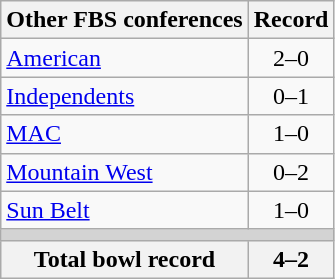<table class="wikitable">
<tr>
<th>Other FBS conferences</th>
<th>Record</th>
</tr>
<tr>
<td><a href='#'>American</a></td>
<td align=center>2–0</td>
</tr>
<tr>
<td><a href='#'>Independents</a></td>
<td align=center>0–1</td>
</tr>
<tr>
<td><a href='#'>MAC</a></td>
<td align=center>1–0</td>
</tr>
<tr>
<td><a href='#'>Mountain West</a></td>
<td align=center>0–2</td>
</tr>
<tr>
<td><a href='#'>Sun Belt</a></td>
<td align=center>1–0</td>
</tr>
<tr>
<th colSpan="2" style="background-color:lightgrey;"></th>
</tr>
<tr>
<th>Total bowl record</th>
<th>4–2</th>
</tr>
</table>
